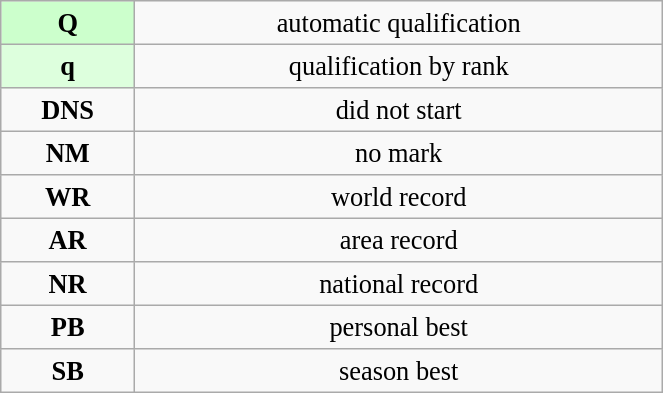<table class="wikitable" style=" text-align:center; font-size:110%;" width="35%">
<tr>
<td bgcolor="ccffcc"><strong>Q</strong></td>
<td>automatic qualification</td>
</tr>
<tr>
<td bgcolor="ddffdd"><strong>q</strong></td>
<td>qualification by rank</td>
</tr>
<tr>
<td><strong>DNS</strong></td>
<td>did not start</td>
</tr>
<tr>
<td><strong>NM</strong></td>
<td>no mark</td>
</tr>
<tr>
<td><strong>WR</strong></td>
<td>world record</td>
</tr>
<tr>
<td><strong>AR</strong></td>
<td>area record</td>
</tr>
<tr>
<td><strong>NR</strong></td>
<td>national record</td>
</tr>
<tr>
<td><strong>PB</strong></td>
<td>personal best</td>
</tr>
<tr>
<td><strong>SB</strong></td>
<td>season best</td>
</tr>
</table>
